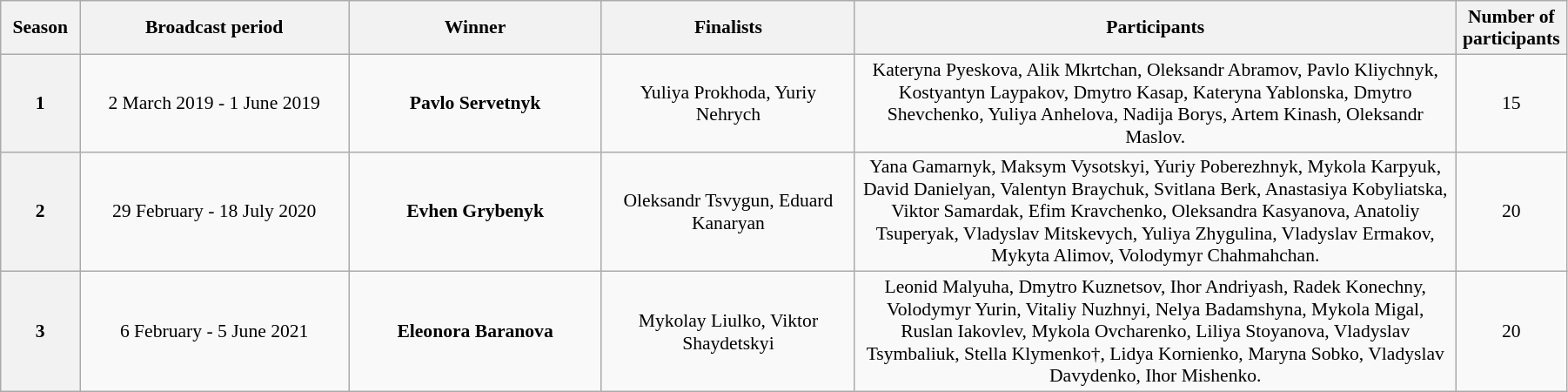<table class="wikitable" style="font-size:90%; width:95%; text-align: center;">
<tr>
<th width="5%">Season</th>
<th width="17%">Broadcast period</th>
<th width=16%>Winner</th>
<th width=16%>Finalists</th>
<th width="38%">Participants</th>
<th width="7%">Number of participants</th>
</tr>
<tr>
<th>1</th>
<td>2 March 2019 - 1 June 2019</td>
<td><strong>Pavlo Servetnyk</strong></td>
<td>Yuliya Prokhoda, Yuriy Nehrych</td>
<td>Kateryna Pyeskova, Alik Mkrtchan, Oleksandr Abramov, Pavlo Kliychnyk, Kostyantyn Laypakov, Dmytro Kasap, Kateryna Yablonska, Dmytro Shevchenko, Yuliya Anhelova, Nadija Borys, Artem Kinash, Oleksandr Maslov.</td>
<td>15</td>
</tr>
<tr>
<th>2</th>
<td>29 February - 18 July 2020</td>
<td><strong>Evhen Grybenyk</strong></td>
<td>Oleksandr Tsvygun, Eduard Kanaryan</td>
<td>Yana Gamarnyk, Maksym Vysotskyi, Yuriy Poberezhnyk, Mykola Karpyuk, David Danielyan, Valentyn Braychuk, Svitlana Berk, Anastasiya Kobyliatska, Viktor Samardak, Efim Kravchenko, Oleksandra Kasyanova, Anatoliy Tsuperyak, Vladyslav Mitskevych, Yuliya Zhygulina, Vladyslav Ermakov, Mykyta Alimov, Volodymyr Chahmahchan.</td>
<td>20</td>
</tr>
<tr>
<th>3</th>
<td>6 February - 5 June 2021</td>
<td><strong>Eleonora Baranova</strong></td>
<td>Mykolay Liulko, Viktor Shaydetskyi</td>
<td>Leonid Malyuha, Dmytro Kuznetsov, Ihor Andriyash, Radek Konechny, Volodymyr Yurin, Vitaliy Nuzhnyi, Nelya Badamshyna, Mykola Migal, Ruslan Iakovlev, Mykola Ovcharenko, Liliya Stoyanova, Vladyslav Tsymbaliuk, Stella Klymenko†, Lidya Kornienko, Maryna Sobko, Vladyslav Davydenko, Ihor Mishenko.</td>
<td>20</td>
</tr>
</table>
